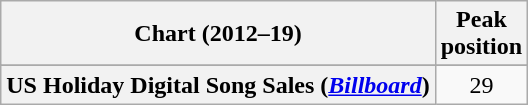<table class="wikitable sortable plainrowheaders" style="text-align:center">
<tr>
<th scope="col">Chart (2012–19)</th>
<th scope="col">Peak<br>position</th>
</tr>
<tr>
</tr>
<tr>
<th scope="row">US Holiday Digital Song Sales (<em><a href='#'>Billboard</a></em>)</th>
<td>29</td>
</tr>
</table>
